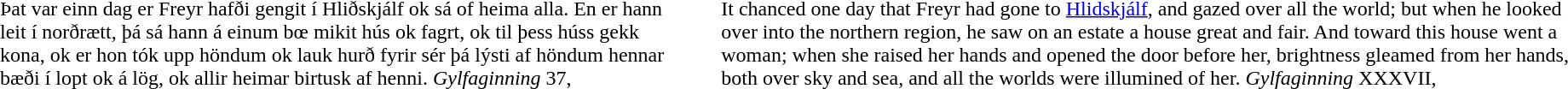<table>
<tr>
<td style="padding: 1pt 10pt;"><br>Þat var einn dag er Freyr hafði gengit í Hliðskjálf ok sá of heima alla. En er hann leit í norðrætt, þá sá hann á einum bœ mikit hús ok fagrt, ok til þess húss gekk kona, ok er hon tók upp höndum ok lauk hurð fyrir sér þá lýsti af höndum hennar bæði í lopt ok á lög, ok allir heimar birtusk af henni. <em>Gylfaginning</em> 37, </td>
<td style="padding: 1pt 10pt;"><br>It chanced one day that Freyr had gone to <a href='#'>Hlidskjálf</a>, and gazed over all the world; but when he looked over into the northern region, he saw on an estate a house great and fair. And toward this house went a woman; when she raised her hands and opened the door before her, brightness gleamed from her hands, both over sky and sea, and all the worlds were illumined of her. <em>Gylfaginning</em> XXXVII, </td>
<td></td>
</tr>
</table>
